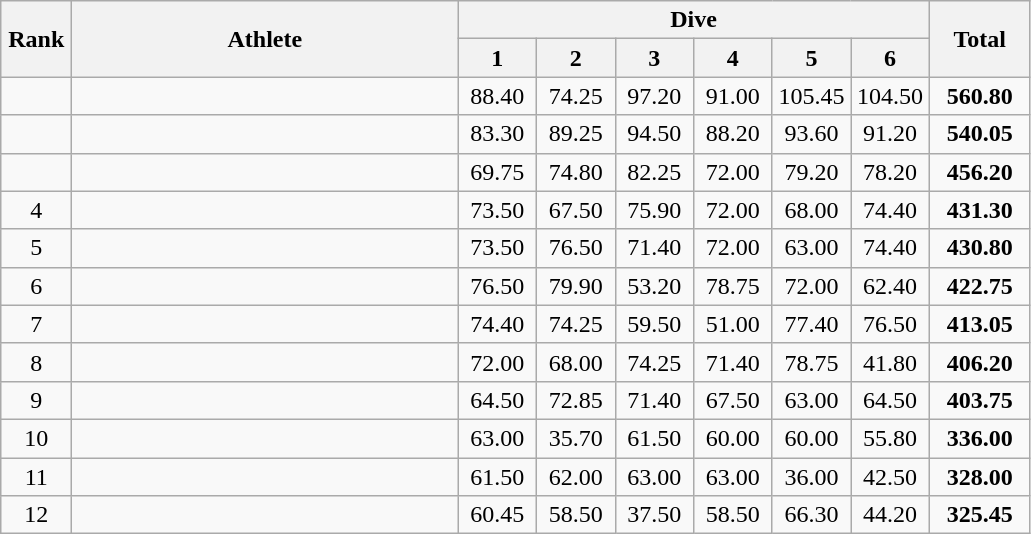<table class=wikitable style="text-align:center">
<tr>
<th rowspan="2" width=40>Rank</th>
<th rowspan="2" width=250>Athlete</th>
<th colspan="6">Dive</th>
<th rowspan="2" width=60>Total</th>
</tr>
<tr>
<th width=45>1</th>
<th width=45>2</th>
<th width=45>3</th>
<th width=45>4</th>
<th width=45>5</th>
<th width=45>6</th>
</tr>
<tr>
<td></td>
<td align=left></td>
<td>88.40</td>
<td>74.25</td>
<td>97.20</td>
<td>91.00</td>
<td>105.45</td>
<td>104.50</td>
<td><strong>560.80</strong></td>
</tr>
<tr>
<td></td>
<td align=left></td>
<td>83.30</td>
<td>89.25</td>
<td>94.50</td>
<td>88.20</td>
<td>93.60</td>
<td>91.20</td>
<td><strong>540.05</strong></td>
</tr>
<tr>
<td></td>
<td align=left></td>
<td>69.75</td>
<td>74.80</td>
<td>82.25</td>
<td>72.00</td>
<td>79.20</td>
<td>78.20</td>
<td><strong>456.20</strong></td>
</tr>
<tr>
<td>4</td>
<td align=left></td>
<td>73.50</td>
<td>67.50</td>
<td>75.90</td>
<td>72.00</td>
<td>68.00</td>
<td>74.40</td>
<td><strong>431.30</strong></td>
</tr>
<tr>
<td>5</td>
<td align=left></td>
<td>73.50</td>
<td>76.50</td>
<td>71.40</td>
<td>72.00</td>
<td>63.00</td>
<td>74.40</td>
<td><strong>430.80</strong></td>
</tr>
<tr>
<td>6</td>
<td align=left></td>
<td>76.50</td>
<td>79.90</td>
<td>53.20</td>
<td>78.75</td>
<td>72.00</td>
<td>62.40</td>
<td><strong>422.75</strong></td>
</tr>
<tr>
<td>7</td>
<td align=left></td>
<td>74.40</td>
<td>74.25</td>
<td>59.50</td>
<td>51.00</td>
<td>77.40</td>
<td>76.50</td>
<td><strong>413.05</strong></td>
</tr>
<tr>
<td>8</td>
<td align=left></td>
<td>72.00</td>
<td>68.00</td>
<td>74.25</td>
<td>71.40</td>
<td>78.75</td>
<td>41.80</td>
<td><strong>406.20</strong></td>
</tr>
<tr>
<td>9</td>
<td align=left></td>
<td>64.50</td>
<td>72.85</td>
<td>71.40</td>
<td>67.50</td>
<td>63.00</td>
<td>64.50</td>
<td><strong>403.75</strong></td>
</tr>
<tr>
<td>10</td>
<td align=left></td>
<td>63.00</td>
<td>35.70</td>
<td>61.50</td>
<td>60.00</td>
<td>60.00</td>
<td>55.80</td>
<td><strong>336.00</strong></td>
</tr>
<tr>
<td>11</td>
<td align=left></td>
<td>61.50</td>
<td>62.00</td>
<td>63.00</td>
<td>63.00</td>
<td>36.00</td>
<td>42.50</td>
<td><strong>328.00</strong></td>
</tr>
<tr>
<td>12</td>
<td align=left></td>
<td>60.45</td>
<td>58.50</td>
<td>37.50</td>
<td>58.50</td>
<td>66.30</td>
<td>44.20</td>
<td><strong>325.45</strong></td>
</tr>
</table>
